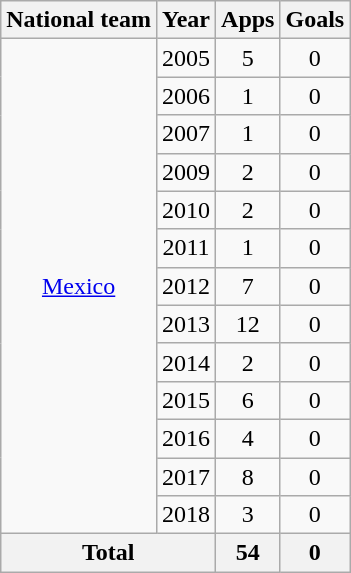<table class="wikitable" style="text-align:center">
<tr>
<th>National team</th>
<th>Year</th>
<th>Apps</th>
<th>Goals</th>
</tr>
<tr>
<td rowspan="13"><a href='#'>Mexico</a></td>
<td>2005</td>
<td>5</td>
<td>0</td>
</tr>
<tr>
<td>2006</td>
<td>1</td>
<td>0</td>
</tr>
<tr>
<td>2007</td>
<td>1</td>
<td>0</td>
</tr>
<tr>
<td>2009</td>
<td>2</td>
<td>0</td>
</tr>
<tr>
<td>2010</td>
<td>2</td>
<td>0</td>
</tr>
<tr>
<td>2011</td>
<td>1</td>
<td>0</td>
</tr>
<tr>
<td>2012</td>
<td>7</td>
<td>0</td>
</tr>
<tr>
<td>2013</td>
<td>12</td>
<td>0</td>
</tr>
<tr>
<td>2014</td>
<td>2</td>
<td>0</td>
</tr>
<tr>
<td>2015</td>
<td>6</td>
<td>0</td>
</tr>
<tr>
<td>2016</td>
<td>4</td>
<td>0</td>
</tr>
<tr>
<td>2017</td>
<td>8</td>
<td>0</td>
</tr>
<tr>
<td>2018</td>
<td>3</td>
<td>0</td>
</tr>
<tr>
<th colspan="2">Total</th>
<th>54</th>
<th>0</th>
</tr>
</table>
